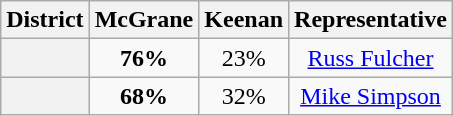<table class=wikitable>
<tr>
<th>District</th>
<th>McGrane</th>
<th>Keenan</th>
<th>Representative</th>
</tr>
<tr align=center>
<th></th>
<td><strong>76%</strong></td>
<td>23%</td>
<td><a href='#'>Russ Fulcher</a></td>
</tr>
<tr align=center>
<th></th>
<td><strong>68%</strong></td>
<td>32%</td>
<td><a href='#'>Mike Simpson</a></td>
</tr>
</table>
